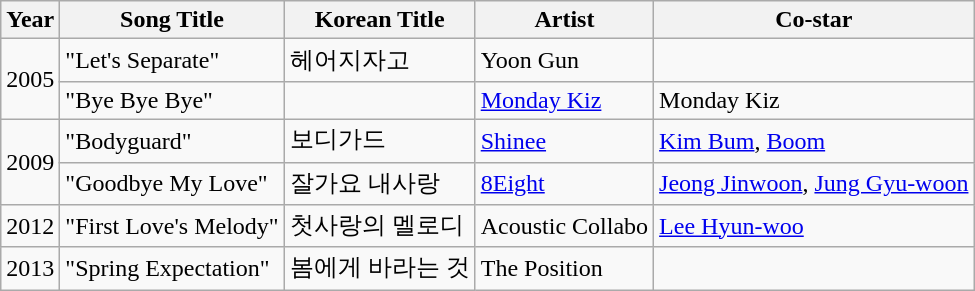<table class="wikitable">
<tr>
<th width=10>Year</th>
<th>Song Title</th>
<th>Korean Title</th>
<th>Artist</th>
<th>Co-star</th>
</tr>
<tr>
<td rowspan=2>2005</td>
<td>"Let's Separate"</td>
<td>헤어지자고</td>
<td>Yoon Gun</td>
<td></td>
</tr>
<tr>
<td>"Bye Bye Bye"</td>
<td></td>
<td><a href='#'>Monday Kiz</a></td>
<td>Monday Kiz</td>
</tr>
<tr>
<td rowspan=2>2009</td>
<td>"Bodyguard"</td>
<td>보디가드</td>
<td><a href='#'>Shinee</a></td>
<td><a href='#'>Kim Bum</a>, <a href='#'>Boom</a></td>
</tr>
<tr>
<td>"Goodbye My Love"</td>
<td>잘가요 내사랑</td>
<td><a href='#'>8Eight</a></td>
<td><a href='#'>Jeong Jinwoon</a>, <a href='#'>Jung Gyu-woon</a></td>
</tr>
<tr>
<td>2012</td>
<td>"First Love's Melody"</td>
<td>첫사랑의 멜로디</td>
<td>Acoustic Collabo</td>
<td><a href='#'>Lee Hyun-woo</a></td>
</tr>
<tr>
<td>2013</td>
<td>"Spring Expectation"</td>
<td>봄에게 바라는 것</td>
<td>The Position</td>
<td></td>
</tr>
</table>
